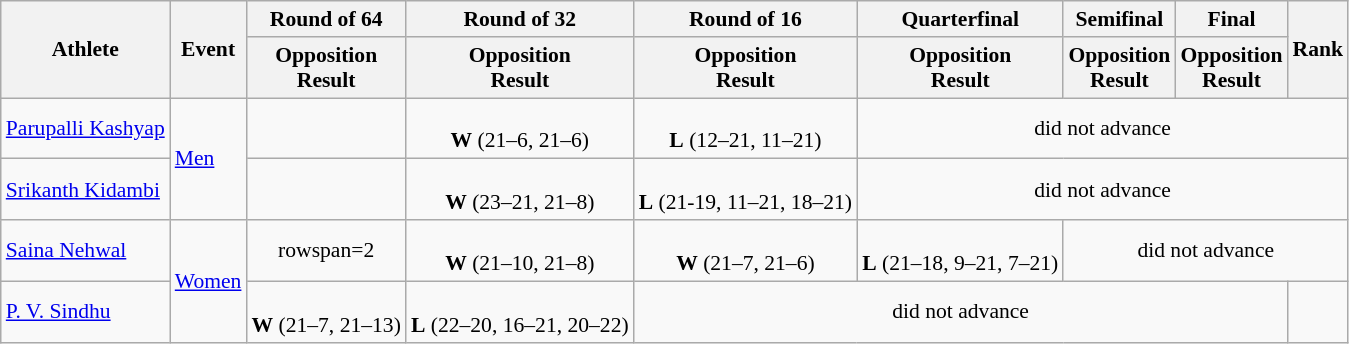<table class="wikitable" style="text-align:center; font-size:90%">
<tr>
<th rowspan=2>Athlete</th>
<th rowspan=2>Event</th>
<th>Round of 64</th>
<th>Round of 32</th>
<th>Round of 16</th>
<th>Quarterfinal</th>
<th>Semifinal</th>
<th>Final</th>
<th rowspan=2>Rank</th>
</tr>
<tr>
<th>Opposition<br>Result</th>
<th>Opposition<br>Result</th>
<th>Opposition<br>Result</th>
<th>Opposition<br>Result</th>
<th>Opposition<br>Result</th>
<th>Opposition<br>Result</th>
</tr>
<tr>
<td align=left><a href='#'>Parupalli Kashyap</a></td>
<td align=left rowspan=2><a href='#'>Men</a></td>
<td></td>
<td><br><strong>W</strong> (21–6, 21–6)</td>
<td><br><strong>L</strong> (12–21, 11–21)</td>
<td colspan=4>did not advance</td>
</tr>
<tr>
<td align=left><a href='#'>Srikanth Kidambi</a></td>
<td></td>
<td><br><strong>W</strong> (23–21, 21–8)</td>
<td><br><strong>L</strong> (21-19, 11–21, 18–21)</td>
<td colspan=4>did not advance</td>
</tr>
<tr>
<td align=left><a href='#'>Saina Nehwal</a></td>
<td align=left rowspan=2><a href='#'>Women</a></td>
<td>rowspan=2 </td>
<td><br><strong>W</strong> (21–10, 21–8)</td>
<td><br><strong>W</strong> (21–7, 21–6)</td>
<td><br><strong>L</strong> (21–18, 9–21, 7–21)</td>
<td colspan=3>did not advance</td>
</tr>
<tr>
<td align=left><a href='#'>P. V. Sindhu</a></td>
<td><br><strong>W</strong> (21–7, 21–13)</td>
<td><br><strong>L</strong> (22–20, 16–21, 20–22)</td>
<td colspan=4>did not advance</td>
</tr>
</table>
